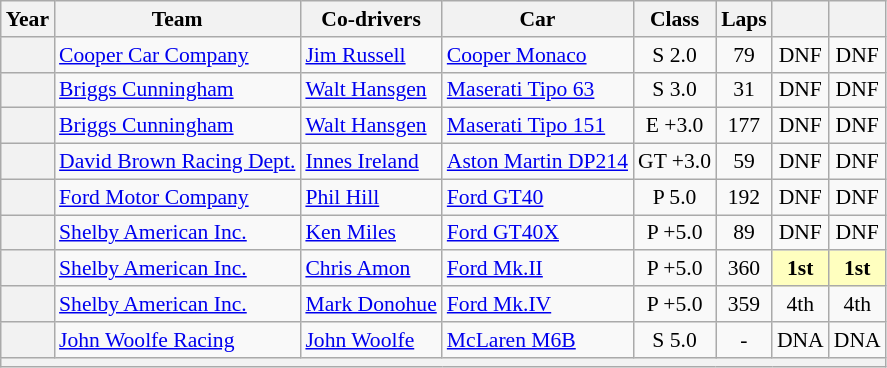<table class="wikitable" style="text-align:center; font-size:90%">
<tr>
<th>Year</th>
<th>Team</th>
<th>Co-drivers</th>
<th>Car</th>
<th>Class</th>
<th>Laps</th>
<th></th>
<th></th>
</tr>
<tr>
<th></th>
<td align="left"> <a href='#'>Cooper Car Company</a></td>
<td align="left"> <a href='#'>Jim Russell</a></td>
<td align="left"><a href='#'>Cooper Monaco</a></td>
<td>S 2.0</td>
<td>79</td>
<td>DNF</td>
<td>DNF</td>
</tr>
<tr>
<th></th>
<td align="left"> <a href='#'>Briggs Cunningham</a></td>
<td align="left"> <a href='#'>Walt Hansgen</a></td>
<td align="left"><a href='#'>Maserati Tipo 63</a></td>
<td>S 3.0</td>
<td>31</td>
<td>DNF</td>
<td>DNF</td>
</tr>
<tr>
<th></th>
<td align="left"> <a href='#'>Briggs Cunningham</a></td>
<td align="left"> <a href='#'>Walt Hansgen</a></td>
<td align="left"><a href='#'>Maserati Tipo 151</a></td>
<td>E +3.0</td>
<td>177</td>
<td>DNF</td>
<td>DNF</td>
</tr>
<tr>
<th></th>
<td align="left"> <a href='#'>David Brown Racing Dept.</a></td>
<td align="left"> <a href='#'>Innes Ireland</a></td>
<td align="left"><a href='#'>Aston Martin DP214</a></td>
<td>GT +3.0</td>
<td>59</td>
<td>DNF</td>
<td>DNF</td>
</tr>
<tr>
<th></th>
<td align="left"> <a href='#'>Ford Motor Company</a></td>
<td align="left"> <a href='#'>Phil Hill</a></td>
<td align="left"><a href='#'>Ford GT40</a></td>
<td>P 5.0</td>
<td>192</td>
<td>DNF</td>
<td>DNF</td>
</tr>
<tr>
<th></th>
<td align="left"> <a href='#'>Shelby American Inc.</a></td>
<td align="left"> <a href='#'>Ken Miles</a></td>
<td align="left"><a href='#'>Ford GT40X</a></td>
<td>P +5.0</td>
<td>89</td>
<td>DNF</td>
<td>DNF</td>
</tr>
<tr>
<th></th>
<td align="left"> <a href='#'>Shelby American Inc.</a></td>
<td align="left"> <a href='#'>Chris Amon</a></td>
<td align="left"><a href='#'>Ford Mk.II</a></td>
<td>P +5.0</td>
<td>360</td>
<td style="background:#FFFFBF;"><strong>1st</strong></td>
<td style="background:#FFFFBF;"><strong>1st</strong></td>
</tr>
<tr>
<th></th>
<td align="left"> <a href='#'>Shelby American Inc.</a></td>
<td align="left"> <a href='#'>Mark Donohue</a></td>
<td align="left"><a href='#'>Ford Mk.IV</a></td>
<td>P +5.0</td>
<td>359</td>
<td>4th</td>
<td>4th</td>
</tr>
<tr>
<th></th>
<td align="left"> <a href='#'>John Woolfe Racing</a></td>
<td align="left"> <a href='#'>John Woolfe</a></td>
<td align="left"><a href='#'>McLaren M6B</a></td>
<td>S 5.0</td>
<td>-</td>
<td>DNA</td>
<td>DNA</td>
</tr>
<tr>
<th colspan="8"></th>
</tr>
</table>
